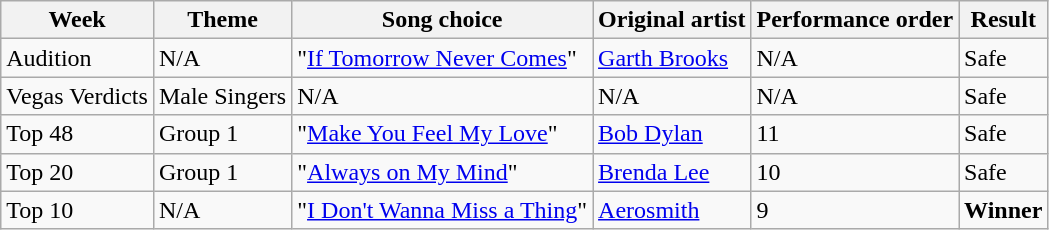<table class="wikitable">
<tr>
<th>Week</th>
<th>Theme</th>
<th>Song choice</th>
<th>Original artist</th>
<th>Performance order</th>
<th>Result</th>
</tr>
<tr>
<td>Audition</td>
<td>N/A</td>
<td>"<a href='#'>If Tomorrow Never Comes</a>"</td>
<td><a href='#'>Garth Brooks</a></td>
<td>N/A</td>
<td>Safe</td>
</tr>
<tr>
<td>Vegas Verdicts</td>
<td>Male Singers</td>
<td>N/A</td>
<td>N/A</td>
<td>N/A</td>
<td>Safe</td>
</tr>
<tr>
<td>Top 48</td>
<td>Group 1</td>
<td>"<a href='#'>Make You Feel My Love</a>"</td>
<td><a href='#'>Bob Dylan</a></td>
<td>11</td>
<td>Safe</td>
</tr>
<tr>
<td>Top 20</td>
<td>Group 1</td>
<td>"<a href='#'>Always on My Mind</a>"</td>
<td><a href='#'>Brenda Lee</a></td>
<td>10</td>
<td>Safe</td>
</tr>
<tr>
<td>Top 10</td>
<td>N/A</td>
<td>"<a href='#'>I Don't Wanna Miss a Thing</a>"</td>
<td><a href='#'>Aerosmith</a></td>
<td>9</td>
<td><strong>Winner</strong></td>
</tr>
</table>
